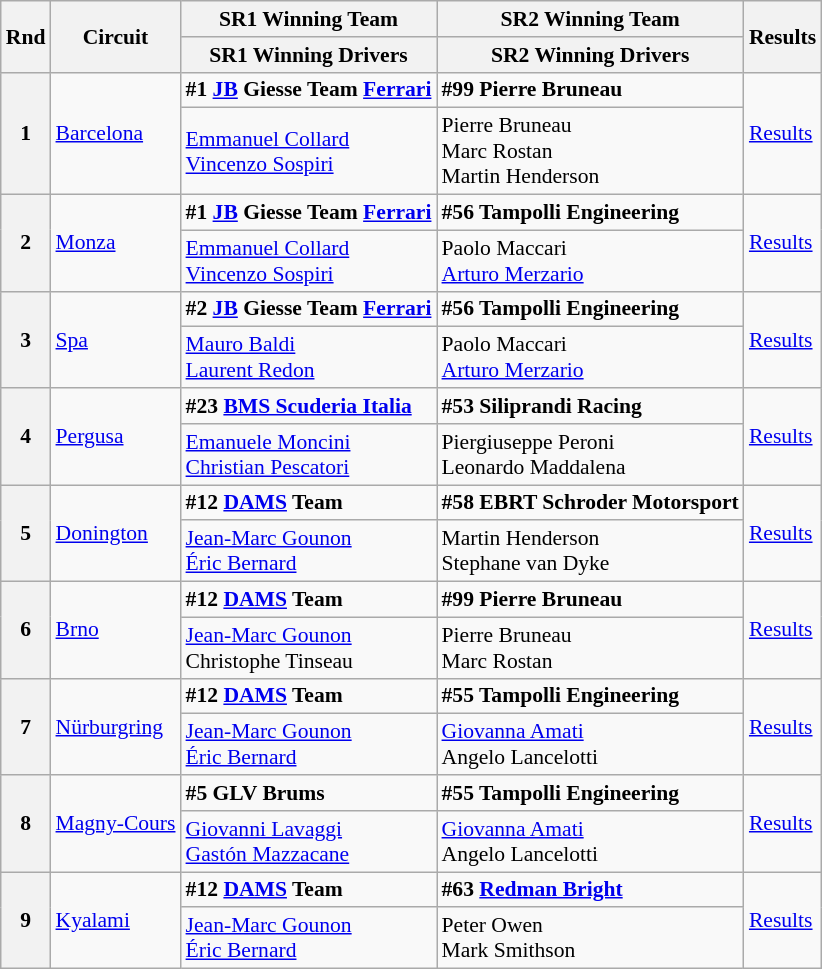<table class="wikitable" style="font-size: 90%;">
<tr>
<th rowspan=2>Rnd</th>
<th rowspan=2>Circuit</th>
<th>SR1 Winning Team</th>
<th>SR2 Winning Team</th>
<th rowspan=2>Results</th>
</tr>
<tr>
<th>SR1 Winning Drivers</th>
<th>SR2 Winning Drivers</th>
</tr>
<tr>
<th rowspan=2>1</th>
<td rowspan=2><a href='#'>Barcelona</a></td>
<td><strong> #1 <a href='#'>JB</a> Giesse Team <a href='#'>Ferrari</a></strong></td>
<td><strong> #99 Pierre Bruneau</strong></td>
<td rowspan=2><a href='#'>Results</a></td>
</tr>
<tr>
<td> <a href='#'>Emmanuel Collard</a><br> <a href='#'>Vincenzo Sospiri</a></td>
<td> Pierre Bruneau<br> Marc Rostan<br> Martin Henderson</td>
</tr>
<tr>
<th rowspan=2>2</th>
<td rowspan=2><a href='#'>Monza</a></td>
<td><strong> #1 <a href='#'>JB</a> Giesse Team <a href='#'>Ferrari</a></strong></td>
<td><strong> #56 Tampolli Engineering</strong></td>
<td rowspan=2><a href='#'>Results</a></td>
</tr>
<tr>
<td> <a href='#'>Emmanuel Collard</a><br> <a href='#'>Vincenzo Sospiri</a></td>
<td> Paolo Maccari<br> <a href='#'>Arturo Merzario</a></td>
</tr>
<tr>
<th rowspan=2>3</th>
<td rowspan=2><a href='#'>Spa</a></td>
<td><strong> #2 <a href='#'>JB</a> Giesse Team <a href='#'>Ferrari</a></strong></td>
<td><strong> #56 Tampolli Engineering</strong></td>
<td rowspan=2><a href='#'>Results</a></td>
</tr>
<tr>
<td> <a href='#'>Mauro Baldi</a><br> <a href='#'>Laurent Redon</a></td>
<td> Paolo Maccari<br> <a href='#'>Arturo Merzario</a></td>
</tr>
<tr>
<th rowspan=2>4</th>
<td rowspan=2><a href='#'>Pergusa</a></td>
<td><strong> #23 <a href='#'>BMS Scuderia Italia</a></strong></td>
<td><strong> #53 Siliprandi Racing</strong></td>
<td rowspan=2><a href='#'>Results</a></td>
</tr>
<tr>
<td> <a href='#'>Emanuele Moncini</a><br> <a href='#'>Christian Pescatori</a></td>
<td> Piergiuseppe Peroni<br> Leonardo Maddalena</td>
</tr>
<tr>
<th rowspan=2>5</th>
<td rowspan=2><a href='#'>Donington</a></td>
<td><strong> #12 <a href='#'>DAMS</a> Team</strong></td>
<td><strong> #58 EBRT Schroder Motorsport</strong></td>
<td rowspan=2><a href='#'>Results</a></td>
</tr>
<tr>
<td> <a href='#'>Jean-Marc Gounon</a><br> <a href='#'>Éric Bernard</a></td>
<td> Martin Henderson<br> Stephane van Dyke</td>
</tr>
<tr>
<th rowspan=2>6</th>
<td rowspan=2><a href='#'>Brno</a></td>
<td><strong> #12 <a href='#'>DAMS</a> Team</strong></td>
<td><strong> #99 Pierre Bruneau</strong></td>
<td rowspan=2><a href='#'>Results</a></td>
</tr>
<tr>
<td> <a href='#'>Jean-Marc Gounon</a><br> Christophe Tinseau</td>
<td> Pierre Bruneau<br> Marc Rostan</td>
</tr>
<tr>
<th rowspan=2>7</th>
<td rowspan=2><a href='#'>Nürburgring</a></td>
<td><strong> #12 <a href='#'>DAMS</a> Team</strong></td>
<td><strong> #55 Tampolli Engineering</strong></td>
<td rowspan=2><a href='#'>Results</a></td>
</tr>
<tr>
<td> <a href='#'>Jean-Marc Gounon</a><br> <a href='#'>Éric Bernard</a></td>
<td> <a href='#'>Giovanna Amati</a><br> Angelo Lancelotti</td>
</tr>
<tr>
<th rowspan=2>8</th>
<td rowspan=2><a href='#'>Magny-Cours</a></td>
<td><strong> #5 GLV Brums</strong></td>
<td><strong> #55 Tampolli Engineering</strong></td>
<td rowspan=2><a href='#'>Results</a></td>
</tr>
<tr>
<td> <a href='#'>Giovanni Lavaggi</a><br> <a href='#'>Gastón Mazzacane</a></td>
<td> <a href='#'>Giovanna Amati</a><br> Angelo Lancelotti</td>
</tr>
<tr>
<th rowspan=2>9</th>
<td rowspan=2><a href='#'>Kyalami</a></td>
<td><strong> #12 <a href='#'>DAMS</a> Team</strong></td>
<td><strong> #63 <a href='#'>Redman Bright</a></strong></td>
<td rowspan=2><a href='#'>Results</a></td>
</tr>
<tr>
<td> <a href='#'>Jean-Marc Gounon</a><br> <a href='#'>Éric Bernard</a></td>
<td> Peter Owen<br> Mark Smithson</td>
</tr>
</table>
